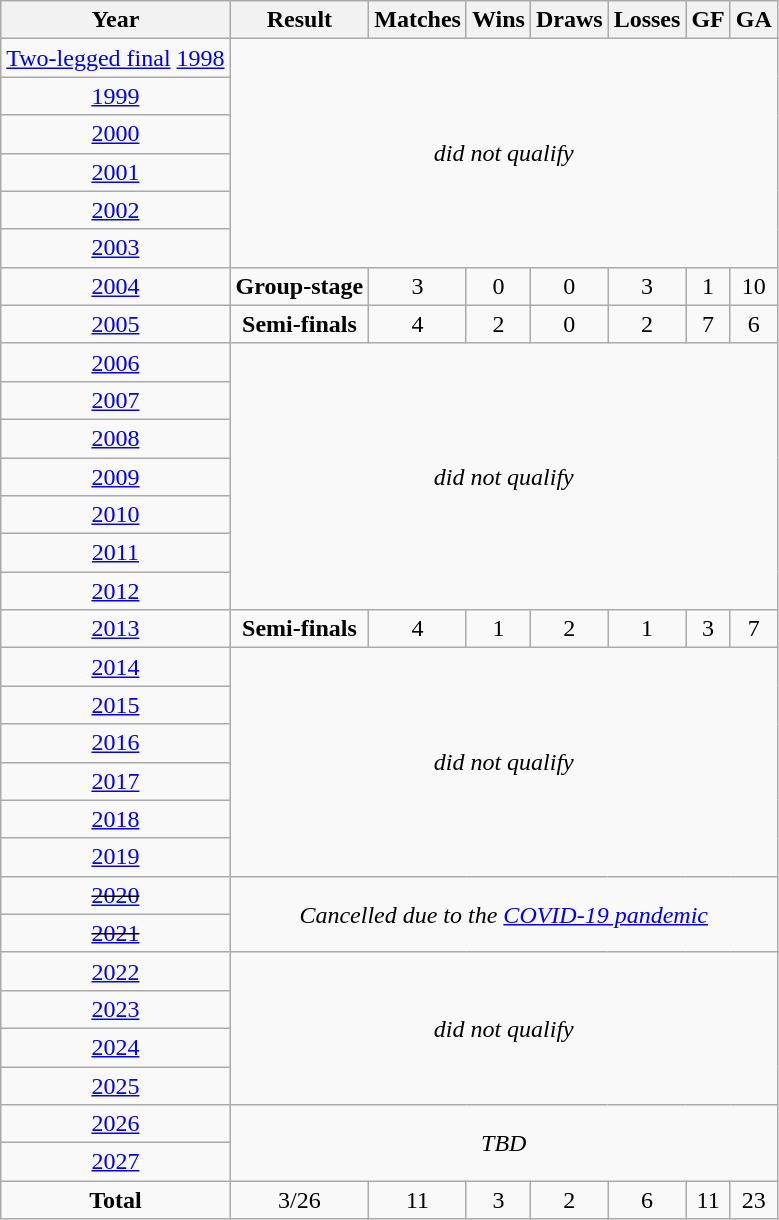<table class="wikitable" style="text-align: center;">
<tr>
<th>Year</th>
<th>Result</th>
<th>Matches</th>
<th>Wins</th>
<th>Draws</th>
<th>Losses</th>
<th>GF</th>
<th>GA</th>
</tr>
<tr>
<td><a href='#'>Two-legged final</a> <a href='#'>1998</a></td>
<td colspan=7 rowspan=6><em>did not qualify</em></td>
</tr>
<tr>
<td> <a href='#'>1999</a></td>
</tr>
<tr>
<td> <a href='#'>2000</a></td>
</tr>
<tr>
<td> <a href='#'>2001</a></td>
</tr>
<tr>
<td> <a href='#'>2002</a></td>
</tr>
<tr>
<td> <a href='#'>2003</a></td>
</tr>
<tr>
<td> <a href='#'>2004</a></td>
<td><strong>Group-stage</strong></td>
<td>3</td>
<td>0</td>
<td>0</td>
<td>3</td>
<td>1</td>
<td>10</td>
</tr>
<tr>
<td> <a href='#'>2005</a></td>
<td><strong>Semi-finals</strong></td>
<td>4</td>
<td>2</td>
<td>0</td>
<td>2</td>
<td>7</td>
<td>6</td>
</tr>
<tr>
<td> <a href='#'>2006</a></td>
<td colspan=7 rowspan=7><em>did not qualify</em></td>
</tr>
<tr>
<td> <a href='#'>2007</a></td>
</tr>
<tr>
<td> <a href='#'>2008</a></td>
</tr>
<tr>
<td> <a href='#'>2009</a></td>
</tr>
<tr>
<td> <a href='#'>2010</a></td>
</tr>
<tr>
<td> <a href='#'>2011</a></td>
</tr>
<tr>
<td> <a href='#'>2012</a></td>
</tr>
<tr>
<td> <a href='#'>2013</a></td>
<td><strong>Semi-finals</strong></td>
<td>4</td>
<td>1</td>
<td>2</td>
<td>1</td>
<td>3</td>
<td>7</td>
</tr>
<tr>
<td> <a href='#'>2014</a></td>
<td colspan=7 rowspan=6><em>did not qualify</em></td>
</tr>
<tr>
<td> <a href='#'>2015</a></td>
</tr>
<tr>
<td> <a href='#'>2016</a></td>
</tr>
<tr>
<td> <a href='#'>2017</a></td>
</tr>
<tr>
<td> <a href='#'>2018</a></td>
</tr>
<tr>
<td> <a href='#'>2019</a></td>
</tr>
<tr>
<td> <s><a href='#'>2020</a></s></td>
<td colspan=7 rowspan=2><em>Cancelled due to the <a href='#'>COVID-19 pandemic</a></em></td>
</tr>
<tr>
<td> <s><a href='#'>2021</a></s></td>
</tr>
<tr>
<td> <a href='#'>2022</a></td>
<td colspan=7 rowspan=4><em>did not qualify</em></td>
</tr>
<tr>
<td> <a href='#'>2023</a></td>
</tr>
<tr>
<td> <a href='#'>2024</a></td>
</tr>
<tr>
<td> <a href='#'>2025</a></td>
</tr>
<tr>
<td> <a href='#'>2026</a></td>
<td rowspan=2 colspan=8><em>TBD</em></td>
</tr>
<tr>
<td> <a href='#'>2027</a></td>
</tr>
<tr>
<td><strong>Total</strong></td>
<td>3/26</td>
<td>11</td>
<td>3</td>
<td>2</td>
<td>6</td>
<td>11</td>
<td>23</td>
</tr>
</table>
